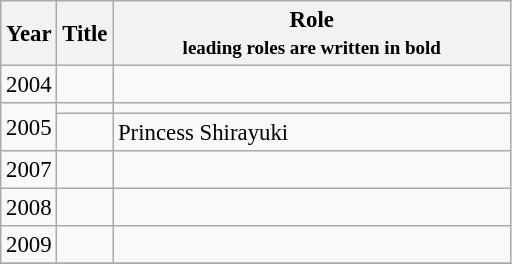<table class="wikitable" style="font-size: 95%;">
<tr>
<th nowrap>Year</th>
<th>Title</th>
<th style="width:17em;">Role<br><small>leading roles are written in bold</small></th>
</tr>
<tr>
<td rowspan="1">2004</td>
<td></td>
<td></td>
</tr>
<tr>
<td rowspan="2">2005</td>
<td></td>
<td></td>
</tr>
<tr>
<td></td>
<td>Princess Shirayuki</td>
</tr>
<tr>
<td rowspan="1">2007</td>
<td></td>
<td></td>
</tr>
<tr>
<td rowspan="1">2008</td>
<td></td>
<td></td>
</tr>
<tr>
<td rowspan="1">2009</td>
<td></td>
<td></td>
</tr>
<tr>
</tr>
</table>
